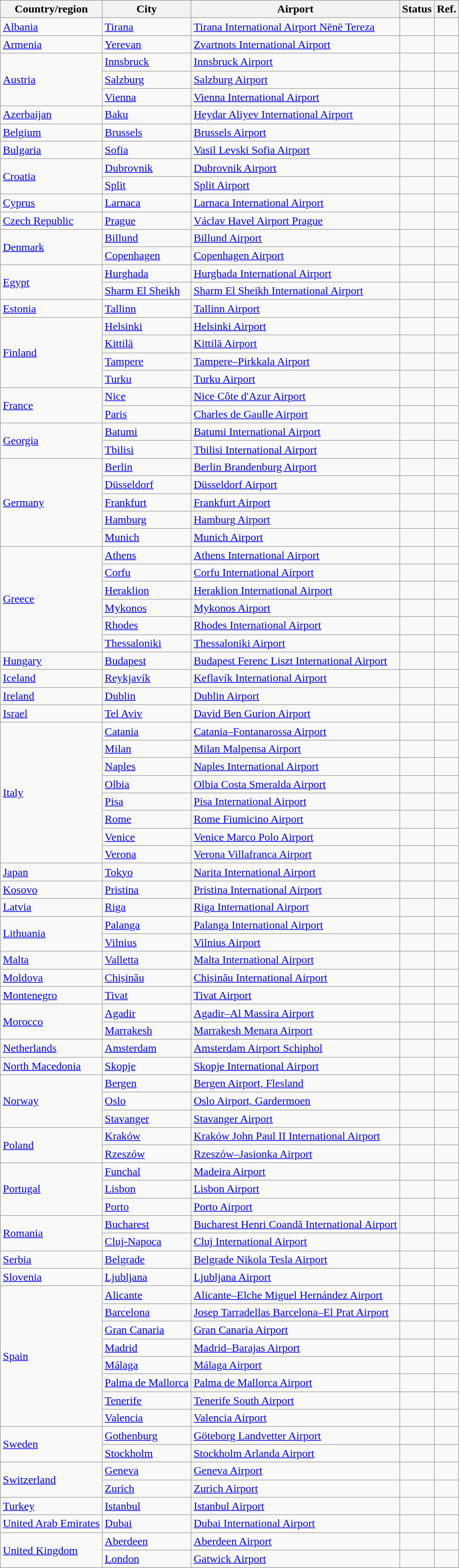<table class="wikitable sortable collapsible">
<tr>
<th>Country/region</th>
<th>City</th>
<th>Airport</th>
<th>Status</th>
<th class="unsortable">Ref.</th>
</tr>
<tr>
<td><a href='#'>Albania</a></td>
<td><a href='#'>Tirana</a></td>
<td><a href='#'>Tirana International Airport Nënë Tereza</a></td>
<td></td>
<td align=center></td>
</tr>
<tr>
<td><a href='#'>Armenia</a></td>
<td><a href='#'>Yerevan</a></td>
<td><a href='#'>Zvartnots International Airport</a></td>
<td></td>
<td align=center></td>
</tr>
<tr>
<td rowspan="3"><a href='#'>Austria</a></td>
<td><a href='#'>Innsbruck</a></td>
<td><a href='#'>Innsbruck Airport</a></td>
<td></td>
<td align=center></td>
</tr>
<tr>
<td><a href='#'>Salzburg</a></td>
<td><a href='#'>Salzburg Airport</a></td>
<td></td>
<td align=center></td>
</tr>
<tr>
<td><a href='#'>Vienna</a></td>
<td><a href='#'>Vienna International Airport</a></td>
<td align=center></td>
<td align=center></td>
</tr>
<tr>
<td><a href='#'>Azerbaijan</a></td>
<td><a href='#'>Baku</a></td>
<td><a href='#'>Heydar Aliyev International Airport</a></td>
<td></td>
<td align=center></td>
</tr>
<tr>
<td><a href='#'>Belgium</a></td>
<td><a href='#'>Brussels</a></td>
<td><a href='#'>Brussels Airport</a></td>
<td align=center></td>
<td align=center></td>
</tr>
<tr>
<td><a href='#'>Bulgaria</a></td>
<td><a href='#'>Sofia</a></td>
<td><a href='#'>Vasil Levski Sofia Airport</a></td>
<td></td>
<td align=center></td>
</tr>
<tr>
<td rowspan="2"><a href='#'>Croatia</a></td>
<td><a href='#'>Dubrovnik</a></td>
<td><a href='#'>Dubrovnik Airport</a></td>
<td></td>
<td align=center></td>
</tr>
<tr>
<td><a href='#'>Split</a></td>
<td><a href='#'>Split Airport</a></td>
<td></td>
<td align=center></td>
</tr>
<tr>
<td><a href='#'>Cyprus</a></td>
<td><a href='#'>Larnaca</a></td>
<td><a href='#'>Larnaca International Airport</a></td>
<td align=center></td>
<td align=center></td>
</tr>
<tr>
<td><a href='#'>Czech Republic</a></td>
<td><a href='#'>Prague</a></td>
<td><a href='#'>Václav Havel Airport Prague</a></td>
<td align=center></td>
<td align=center></td>
</tr>
<tr>
<td rowspan="2"><a href='#'>Denmark</a></td>
<td><a href='#'>Billund</a></td>
<td><a href='#'>Billund Airport</a></td>
<td align=center></td>
<td align=center></td>
</tr>
<tr>
<td><a href='#'>Copenhagen</a></td>
<td><a href='#'>Copenhagen Airport</a></td>
<td align=center></td>
<td align=center></td>
</tr>
<tr>
<td rowspan="2"><a href='#'>Egypt</a></td>
<td><a href='#'>Hurghada</a></td>
<td><a href='#'>Hurghada International Airport</a></td>
<td></td>
<td align=center></td>
</tr>
<tr>
<td><a href='#'>Sharm El Sheikh</a></td>
<td><a href='#'>Sharm El Sheikh International Airport</a></td>
<td></td>
<td align=center></td>
</tr>
<tr>
<td><a href='#'>Estonia</a></td>
<td><a href='#'>Tallinn</a></td>
<td><a href='#'>Tallinn Airport</a></td>
<td></td>
<td align=center></td>
</tr>
<tr>
<td rowspan="4"><a href='#'>Finland</a></td>
<td><a href='#'>Helsinki</a></td>
<td><a href='#'>Helsinki Airport</a></td>
<td align=center></td>
<td align=center></td>
</tr>
<tr>
<td><a href='#'>Kittilä</a></td>
<td><a href='#'>Kittilä Airport</a></td>
<td></td>
<td align=center></td>
</tr>
<tr>
<td><a href='#'>Tampere</a></td>
<td><a href='#'>Tampere–Pirkkala Airport</a></td>
<td></td>
<td align=center></td>
</tr>
<tr>
<td><a href='#'>Turku</a></td>
<td><a href='#'>Turku Airport</a></td>
<td align=center></td>
<td align=center></td>
</tr>
<tr>
<td rowspan="2"><a href='#'>France</a></td>
<td><a href='#'>Nice</a></td>
<td><a href='#'>Nice Côte d'Azur Airport</a></td>
<td></td>
<td align=center></td>
</tr>
<tr>
<td><a href='#'>Paris</a></td>
<td><a href='#'>Charles de Gaulle Airport</a></td>
<td align=center></td>
<td align=center></td>
</tr>
<tr>
<td rowspan="2"><a href='#'>Georgia</a></td>
<td><a href='#'>Batumi</a></td>
<td><a href='#'>Batumi International Airport</a></td>
<td></td>
<td align=center></td>
</tr>
<tr>
<td><a href='#'>Tbilisi</a></td>
<td><a href='#'>Tbilisi International Airport</a></td>
<td align=center></td>
<td align=center></td>
</tr>
<tr>
<td rowspan="5"><a href='#'>Germany</a></td>
<td><a href='#'>Berlin</a></td>
<td><a href='#'>Berlin Brandenburg Airport</a></td>
<td align=center></td>
<td align=center></td>
</tr>
<tr>
<td><a href='#'>Düsseldorf</a></td>
<td><a href='#'>Düsseldorf Airport</a></td>
<td align=center></td>
<td align=center></td>
</tr>
<tr>
<td><a href='#'>Frankfurt</a></td>
<td><a href='#'>Frankfurt Airport</a></td>
<td align=center></td>
<td align=center></td>
</tr>
<tr>
<td><a href='#'>Hamburg</a></td>
<td><a href='#'>Hamburg Airport</a></td>
<td align=center></td>
<td align=center></td>
</tr>
<tr>
<td><a href='#'>Munich</a></td>
<td><a href='#'>Munich Airport</a></td>
<td align=center></td>
<td align=center></td>
</tr>
<tr>
<td rowspan="6"><a href='#'>Greece</a></td>
<td><a href='#'>Athens</a></td>
<td><a href='#'>Athens International Airport</a></td>
<td align=center></td>
<td align=center></td>
</tr>
<tr>
<td><a href='#'>Corfu</a></td>
<td><a href='#'>Corfu International Airport</a></td>
<td></td>
<td align=center></td>
</tr>
<tr>
<td><a href='#'>Heraklion</a></td>
<td><a href='#'>Heraklion International Airport</a></td>
<td></td>
<td align=center></td>
</tr>
<tr>
<td><a href='#'>Mykonos</a></td>
<td><a href='#'>Mykonos Airport</a></td>
<td></td>
<td align=center></td>
</tr>
<tr>
<td><a href='#'>Rhodes</a></td>
<td><a href='#'>Rhodes International Airport</a></td>
<td></td>
<td align=center></td>
</tr>
<tr>
<td><a href='#'>Thessaloniki</a></td>
<td><a href='#'>Thessaloniki Airport</a></td>
<td align=center></td>
<td align=center></td>
</tr>
<tr>
<td><a href='#'>Hungary</a></td>
<td><a href='#'>Budapest</a></td>
<td><a href='#'>Budapest Ferenc Liszt International Airport</a></td>
<td></td>
<td align=center></td>
</tr>
<tr>
<td><a href='#'>Iceland</a></td>
<td><a href='#'>Reykjavík</a></td>
<td><a href='#'>Keflavík International Airport</a></td>
<td align=center></td>
<td align=center></td>
</tr>
<tr>
<td><a href='#'>Ireland</a></td>
<td><a href='#'>Dublin</a></td>
<td><a href='#'>Dublin Airport</a></td>
<td align=center></td>
<td align=center></td>
</tr>
<tr>
<td><a href='#'>Israel</a></td>
<td><a href='#'>Tel Aviv</a></td>
<td><a href='#'>David Ben Gurion Airport</a></td>
<td></td>
<td align=center></td>
</tr>
<tr>
<td rowspan="8"><a href='#'>Italy</a></td>
<td><a href='#'>Catania</a></td>
<td><a href='#'>Catania–Fontanarossa Airport</a></td>
<td></td>
<td align=center></td>
</tr>
<tr>
<td><a href='#'>Milan</a></td>
<td><a href='#'>Milan Malpensa Airport</a></td>
<td align=center></td>
<td align=center></td>
</tr>
<tr>
<td><a href='#'>Naples</a></td>
<td><a href='#'>Naples International Airport</a></td>
<td></td>
<td align=center></td>
</tr>
<tr>
<td><a href='#'>Olbia</a></td>
<td><a href='#'>Olbia Costa Smeralda Airport</a></td>
<td></td>
<td align=center></td>
</tr>
<tr>
<td><a href='#'>Pisa</a></td>
<td><a href='#'>Pisa International Airport</a></td>
<td></td>
<td align=center></td>
</tr>
<tr>
<td><a href='#'>Rome</a></td>
<td><a href='#'>Rome Fiumicino Airport</a></td>
<td align=center></td>
<td align=center></td>
</tr>
<tr>
<td><a href='#'>Venice</a></td>
<td><a href='#'>Venice Marco Polo Airport</a></td>
<td></td>
<td align=center></td>
</tr>
<tr>
<td><a href='#'>Verona</a></td>
<td><a href='#'>Verona Villafranca Airport</a></td>
<td></td>
<td align=center></td>
</tr>
<tr>
<td><a href='#'>Japan</a></td>
<td><a href='#'>Tokyo</a></td>
<td><a href='#'>Narita International Airport</a></td>
<td align=center></td>
<td align=center></td>
</tr>
<tr>
<td><a href='#'>Kosovo</a></td>
<td><a href='#'>Pristina</a></td>
<td><a href='#'>Pristina International Airport</a></td>
<td></td>
<td align=center></td>
</tr>
<tr>
<td><a href='#'>Latvia</a></td>
<td><a href='#'>Riga</a></td>
<td><a href='#'>Riga International Airport</a></td>
<td></td>
<td align=center></td>
</tr>
<tr>
<td rowspan="2"><a href='#'>Lithuania</a></td>
<td><a href='#'>Palanga</a></td>
<td><a href='#'>Palanga International Airport</a></td>
<td align=center></td>
<td align=center></td>
</tr>
<tr>
<td><a href='#'>Vilnius</a></td>
<td><a href='#'>Vilnius Airport</a></td>
<td></td>
<td align=center></td>
</tr>
<tr>
<td><a href='#'>Malta</a></td>
<td><a href='#'>Valletta</a></td>
<td><a href='#'>Malta International Airport</a></td>
<td></td>
<td align=center></td>
</tr>
<tr>
<td><a href='#'>Moldova</a></td>
<td><a href='#'>Chișinău</a></td>
<td><a href='#'>Chișinău International Airport</a></td>
<td></td>
<td align=center></td>
</tr>
<tr>
<td><a href='#'>Montenegro</a></td>
<td><a href='#'>Tivat</a></td>
<td><a href='#'>Tivat Airport</a></td>
<td></td>
<td align=center></td>
</tr>
<tr>
<td rowspan="2"><a href='#'>Morocco</a></td>
<td><a href='#'>Agadir</a></td>
<td><a href='#'>Agadir–Al Massira Airport</a></td>
<td></td>
<td align=center></td>
</tr>
<tr>
<td><a href='#'>Marrakesh</a></td>
<td><a href='#'>Marrakesh Menara Airport</a></td>
<td></td>
<td align=center></td>
</tr>
<tr>
<td><a href='#'>Netherlands</a></td>
<td><a href='#'>Amsterdam</a></td>
<td><a href='#'>Amsterdam Airport Schiphol</a></td>
<td align=center></td>
<td align=center></td>
</tr>
<tr>
<td><a href='#'>North Macedonia</a></td>
<td><a href='#'>Skopje</a></td>
<td><a href='#'>Skopje International Airport</a></td>
<td></td>
<td align=center></td>
</tr>
<tr>
<td rowspan="3"><a href='#'>Norway</a></td>
<td><a href='#'>Bergen</a></td>
<td><a href='#'>Bergen Airport, Flesland</a></td>
<td></td>
<td align=center></td>
</tr>
<tr>
<td><a href='#'>Oslo</a></td>
<td><a href='#'>Oslo Airport, Gardermoen</a></td>
<td align=center></td>
<td align=center></td>
</tr>
<tr>
<td><a href='#'>Stavanger</a></td>
<td><a href='#'>Stavanger Airport</a></td>
<td></td>
<td align=center></td>
</tr>
<tr>
<td rowspan="2"><a href='#'>Poland</a></td>
<td><a href='#'>Kraków</a></td>
<td><a href='#'>Kraków John Paul II International Airport</a></td>
<td></td>
<td align=center></td>
</tr>
<tr>
<td><a href='#'>Rzeszów</a></td>
<td><a href='#'>Rzeszów–Jasionka Airport</a></td>
<td></td>
<td align=center></td>
</tr>
<tr>
<td rowspan="3"><a href='#'>Portugal</a></td>
<td><a href='#'>Funchal</a></td>
<td><a href='#'>Madeira Airport</a></td>
<td></td>
<td align=center></td>
</tr>
<tr>
<td><a href='#'>Lisbon</a></td>
<td><a href='#'>Lisbon Airport</a></td>
<td align=center></td>
<td align=center></td>
</tr>
<tr>
<td><a href='#'>Porto</a></td>
<td><a href='#'>Porto Airport</a></td>
<td align=center></td>
<td align=center></td>
</tr>
<tr>
<td rowspan="2"><a href='#'>Romania</a></td>
<td><a href='#'>Bucharest</a></td>
<td><a href='#'>Bucharest Henri Coandă International Airport</a></td>
<td align=center></td>
<td align=center></td>
</tr>
<tr>
<td><a href='#'>Cluj-Napoca</a></td>
<td><a href='#'>Cluj International Airport</a></td>
<td></td>
<td align=center></td>
</tr>
<tr>
<td><a href='#'>Serbia</a></td>
<td><a href='#'>Belgrade</a></td>
<td><a href='#'>Belgrade Nikola Tesla Airport</a></td>
<td></td>
<td align=center></td>
</tr>
<tr>
<td><a href='#'>Slovenia</a></td>
<td><a href='#'>Ljubljana</a></td>
<td><a href='#'>Ljubljana Airport</a></td>
<td></td>
<td align=center></td>
</tr>
<tr>
<td rowspan="8"><a href='#'>Spain</a></td>
<td><a href='#'>Alicante</a></td>
<td><a href='#'>Alicante–Elche Miguel Hernández Airport</a></td>
<td align=center></td>
<td align=center></td>
</tr>
<tr>
<td><a href='#'>Barcelona</a></td>
<td><a href='#'>Josep Tarradellas Barcelona–El Prat Airport</a></td>
<td align=center></td>
<td align=center></td>
</tr>
<tr>
<td><a href='#'>Gran Canaria</a></td>
<td><a href='#'>Gran Canaria Airport</a></td>
<td></td>
<td align=center></td>
</tr>
<tr>
<td><a href='#'>Madrid</a></td>
<td><a href='#'>Madrid–Barajas Airport</a></td>
<td align=center></td>
<td align=center></td>
</tr>
<tr>
<td><a href='#'>Málaga</a></td>
<td><a href='#'>Málaga Airport</a></td>
<td align=center></td>
<td align=center></td>
</tr>
<tr>
<td><a href='#'>Palma de Mallorca</a></td>
<td><a href='#'>Palma de Mallorca Airport</a></td>
<td></td>
<td align=center></td>
</tr>
<tr>
<td><a href='#'>Tenerife</a></td>
<td><a href='#'>Tenerife South Airport</a></td>
<td></td>
<td align=center></td>
</tr>
<tr>
<td><a href='#'>Valencia</a></td>
<td><a href='#'>Valencia Airport</a></td>
<td></td>
<td align=center></td>
</tr>
<tr>
<td rowspan="2"><a href='#'>Sweden</a></td>
<td><a href='#'>Gothenburg</a></td>
<td><a href='#'>Göteborg Landvetter Airport</a></td>
<td></td>
<td align=center></td>
</tr>
<tr>
<td><a href='#'>Stockholm</a></td>
<td><a href='#'>Stockholm Arlanda Airport</a></td>
<td align=center></td>
<td align=center></td>
</tr>
<tr>
<td rowspan="2"><a href='#'>Switzerland</a></td>
<td><a href='#'>Geneva</a></td>
<td><a href='#'>Geneva Airport</a></td>
<td></td>
<td align=center></td>
</tr>
<tr>
<td><a href='#'>Zurich</a></td>
<td><a href='#'>Zurich Airport</a></td>
<td align=center></td>
<td align=center></td>
</tr>
<tr>
<td><a href='#'>Turkey</a></td>
<td><a href='#'>Istanbul</a></td>
<td><a href='#'>Istanbul Airport</a></td>
<td align=center></td>
<td align=center></td>
</tr>
<tr>
<td><a href='#'>United Arab Emirates</a></td>
<td><a href='#'>Dubai</a></td>
<td><a href='#'>Dubai International Airport</a></td>
<td align=center></td>
<td align=center></td>
</tr>
<tr>
<td rowspan="2"><a href='#'>United Kingdom</a></td>
<td><a href='#'>Aberdeen</a></td>
<td><a href='#'>Aberdeen Airport</a></td>
<td></td>
<td align=center></td>
</tr>
<tr>
<td><a href='#'>London</a></td>
<td><a href='#'>Gatwick Airport</a></td>
<td align=center></td>
<td align=center></td>
</tr>
</table>
